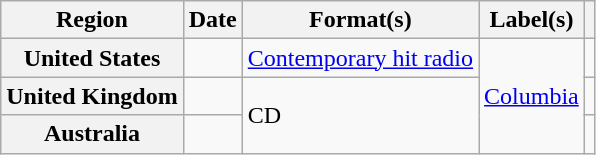<table class="wikitable plainrowheaders">
<tr>
<th scope="col">Region</th>
<th scope="col">Date</th>
<th scope="col">Format(s)</th>
<th scope="col">Label(s)</th>
<th scope="col"></th>
</tr>
<tr>
<th scope="row">United States</th>
<td></td>
<td><a href='#'>Contemporary hit radio</a></td>
<td rowspan="3"><a href='#'>Columbia</a></td>
<td></td>
</tr>
<tr>
<th scope="row">United Kingdom</th>
<td></td>
<td rowspan="2">CD</td>
<td></td>
</tr>
<tr>
<th scope="row">Australia</th>
<td></td>
<td></td>
</tr>
</table>
